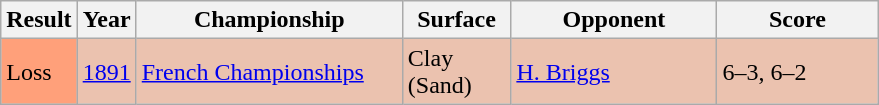<table class='sortable wikitable'>
<tr>
<th style="width:40px">Result</th>
<th style="width:30px">Year</th>
<th style="width:170px">Championship</th>
<th style="width:65px">Surface</th>
<th style="width:130px">Opponent</th>
<th style="width:100px" class="unsortable">Score</th>
</tr>
<tr bgcolor="#EBC2AF">
<td style="background:#ffa07a;">Loss</td>
<td><a href='#'>1891</a></td>
<td><a href='#'>French Championships</a></td>
<td>Clay (Sand)</td>
<td> <a href='#'>H. Briggs</a></td>
<td>6–3, 6–2</td>
</tr>
</table>
